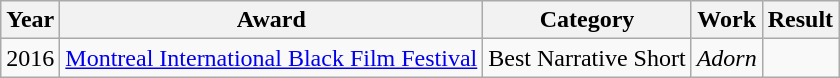<table class="wikitable">
<tr>
<th>Year</th>
<th>Award</th>
<th>Category</th>
<th>Work</th>
<th>Result</th>
</tr>
<tr>
<td>2016</td>
<td><a href='#'>Montreal International Black Film Festival</a></td>
<td>Best Narrative Short</td>
<td><em>Adorn</em></td>
<td></td>
</tr>
</table>
